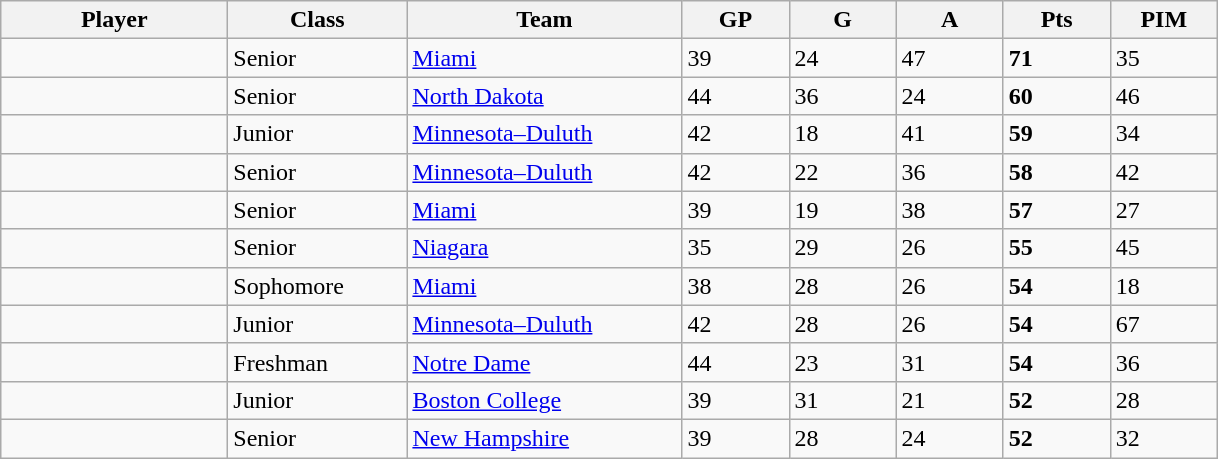<table class="wikitable sortable">
<tr>
<th style="width: 9em;">Player</th>
<th style="width: 7em;">Class</th>
<th style="width: 11em;">Team</th>
<th style="width: 4em;">GP</th>
<th style="width: 4em;">G</th>
<th style="width: 4em;">A</th>
<th style="width: 4em;">Pts</th>
<th style="width: 4em;">PIM</th>
</tr>
<tr>
<td></td>
<td>Senior</td>
<td><a href='#'>Miami</a></td>
<td>39</td>
<td>24</td>
<td>47</td>
<td><strong>71</strong></td>
<td>35</td>
</tr>
<tr>
<td></td>
<td>Senior</td>
<td><a href='#'>North Dakota</a></td>
<td>44</td>
<td>36</td>
<td>24</td>
<td><strong>60</strong></td>
<td>46</td>
</tr>
<tr>
<td></td>
<td>Junior</td>
<td><a href='#'>Minnesota–Duluth</a></td>
<td>42</td>
<td>18</td>
<td>41</td>
<td><strong>59</strong></td>
<td>34</td>
</tr>
<tr>
<td></td>
<td>Senior</td>
<td><a href='#'>Minnesota–Duluth</a></td>
<td>42</td>
<td>22</td>
<td>36</td>
<td><strong>58</strong></td>
<td>42</td>
</tr>
<tr>
<td></td>
<td>Senior</td>
<td><a href='#'>Miami</a></td>
<td>39</td>
<td>19</td>
<td>38</td>
<td><strong>57</strong></td>
<td>27</td>
</tr>
<tr>
<td></td>
<td>Senior</td>
<td><a href='#'>Niagara</a></td>
<td>35</td>
<td>29</td>
<td>26</td>
<td><strong>55</strong></td>
<td>45</td>
</tr>
<tr>
<td></td>
<td>Sophomore</td>
<td><a href='#'>Miami</a></td>
<td>38</td>
<td>28</td>
<td>26</td>
<td><strong>54</strong></td>
<td>18</td>
</tr>
<tr>
<td></td>
<td>Junior</td>
<td><a href='#'>Minnesota–Duluth</a></td>
<td>42</td>
<td>28</td>
<td>26</td>
<td><strong>54</strong></td>
<td>67</td>
</tr>
<tr>
<td></td>
<td>Freshman</td>
<td><a href='#'>Notre Dame</a></td>
<td>44</td>
<td>23</td>
<td>31</td>
<td><strong>54</strong></td>
<td>36</td>
</tr>
<tr>
<td></td>
<td>Junior</td>
<td><a href='#'>Boston College</a></td>
<td>39</td>
<td>31</td>
<td>21</td>
<td><strong>52</strong></td>
<td>28</td>
</tr>
<tr>
<td></td>
<td>Senior</td>
<td><a href='#'>New Hampshire</a></td>
<td>39</td>
<td>28</td>
<td>24</td>
<td><strong>52</strong></td>
<td>32</td>
</tr>
</table>
